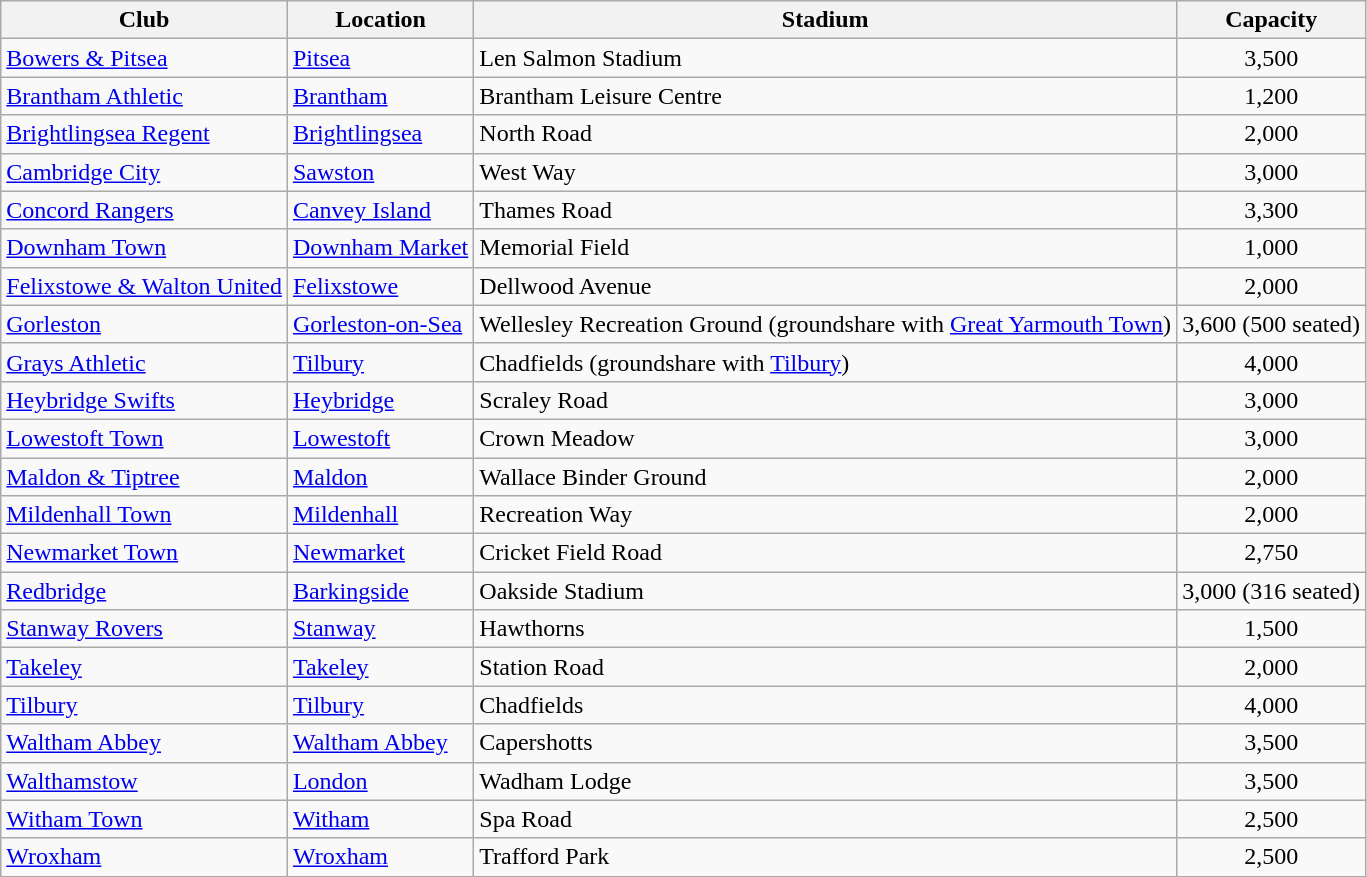<table class="wikitable sortable">
<tr>
<th>Club</th>
<th>Location</th>
<th>Stadium</th>
<th>Capacity</th>
</tr>
<tr>
<td><a href='#'>Bowers & Pitsea</a></td>
<td><a href='#'>Pitsea</a></td>
<td>Len Salmon Stadium</td>
<td style="text-align:center;">3,500</td>
</tr>
<tr>
<td><a href='#'>Brantham Athletic</a></td>
<td><a href='#'>Brantham</a></td>
<td>Brantham Leisure Centre</td>
<td style="text-align:center;">1,200</td>
</tr>
<tr>
<td><a href='#'>Brightlingsea Regent</a></td>
<td><a href='#'>Brightlingsea</a></td>
<td>North Road</td>
<td style="text-align:center;">2,000</td>
</tr>
<tr>
<td><a href='#'>Cambridge City</a></td>
<td><a href='#'>Sawston</a></td>
<td>West Way</td>
<td align="center">3,000</td>
</tr>
<tr>
<td><a href='#'>Concord Rangers</a></td>
<td><a href='#'>Canvey Island</a></td>
<td>Thames Road</td>
<td align="center">3,300</td>
</tr>
<tr>
<td><a href='#'>Downham Town</a></td>
<td><a href='#'>Downham Market</a></td>
<td>Memorial Field</td>
<td style="text-align:center;">1,000</td>
</tr>
<tr>
<td><a href='#'>Felixstowe & Walton United</a></td>
<td><a href='#'>Felixstowe</a></td>
<td>Dellwood Avenue</td>
<td style="text-align:center;">2,000</td>
</tr>
<tr>
<td><a href='#'>Gorleston</a></td>
<td><a href='#'>Gorleston-on-Sea</a></td>
<td>Wellesley Recreation Ground (groundshare with <a href='#'>Great Yarmouth Town</a>)</td>
<td style="text-align:center;">3,600 (500 seated)</td>
</tr>
<tr>
<td><a href='#'>Grays Athletic</a></td>
<td><a href='#'>Tilbury</a></td>
<td>Chadfields (groundshare with <a href='#'>Tilbury</a>)</td>
<td style="text-align:center;">4,000</td>
</tr>
<tr>
<td><a href='#'>Heybridge Swifts</a></td>
<td><a href='#'>Heybridge</a></td>
<td>Scraley Road</td>
<td style="text-align:center;">3,000</td>
</tr>
<tr>
<td><a href='#'>Lowestoft Town</a></td>
<td><a href='#'>Lowestoft</a></td>
<td>Crown Meadow</td>
<td style="text-align:center;">3,000</td>
</tr>
<tr>
<td><a href='#'>Maldon & Tiptree</a></td>
<td><a href='#'>Maldon</a></td>
<td>Wallace Binder Ground</td>
<td style="text-align:center;">2,000</td>
</tr>
<tr>
<td><a href='#'>Mildenhall Town</a></td>
<td><a href='#'>Mildenhall</a></td>
<td>Recreation Way</td>
<td style="text-align:center;">2,000</td>
</tr>
<tr>
<td><a href='#'>Newmarket Town</a></td>
<td><a href='#'>Newmarket</a></td>
<td>Cricket Field Road</td>
<td align="center">2,750</td>
</tr>
<tr>
<td><a href='#'>Redbridge</a></td>
<td><a href='#'>Barkingside</a></td>
<td>Oakside Stadium</td>
<td align="center">3,000 (316 seated)</td>
</tr>
<tr>
<td><a href='#'>Stanway Rovers</a></td>
<td><a href='#'>Stanway</a></td>
<td>Hawthorns</td>
<td align="center">1,500</td>
</tr>
<tr>
<td><a href='#'>Takeley</a></td>
<td><a href='#'>Takeley</a></td>
<td>Station Road</td>
<td align="center">2,000</td>
</tr>
<tr>
<td><a href='#'>Tilbury</a></td>
<td><a href='#'>Tilbury</a></td>
<td>Chadfields</td>
<td align="center">4,000</td>
</tr>
<tr>
<td><a href='#'>Waltham Abbey</a></td>
<td><a href='#'>Waltham Abbey</a></td>
<td>Capershotts</td>
<td align="center">3,500</td>
</tr>
<tr>
<td><a href='#'>Walthamstow</a></td>
<td><a href='#'>London</a> </td>
<td>Wadham Lodge</td>
<td align="center">3,500</td>
</tr>
<tr>
<td><a href='#'>Witham Town</a></td>
<td><a href='#'>Witham</a></td>
<td>Spa Road</td>
<td style="text-align:center;">2,500</td>
</tr>
<tr>
<td><a href='#'>Wroxham</a></td>
<td><a href='#'>Wroxham</a></td>
<td>Trafford Park</td>
<td style="text-align:center;">2,500</td>
</tr>
</table>
